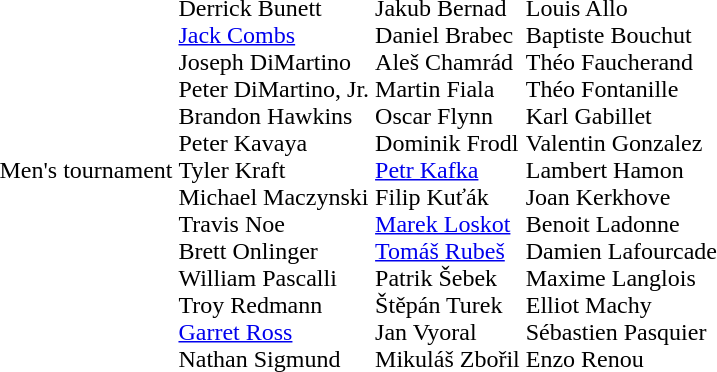<table>
<tr>
<td nowrap>Men's tournament</td>
<td nowrap><br>Derrick Bunett<br><a href='#'>Jack Combs</a><br>Joseph DiMartino<br>Peter DiMartino, Jr.<br>Brandon Hawkins<br>Peter Kavaya<br>Tyler Kraft<br>Michael Maczynski<br>Travis Noe<br>Brett Onlinger<br>William Pascalli<br>Troy Redmann<br><a href='#'>Garret Ross</a><br>Nathan Sigmund</td>
<td nowrap><br>Jakub Bernad<br>Daniel Brabec<br>Aleš Chamrád<br>Martin Fiala<br>Oscar Flynn<br>Dominik Frodl<br><a href='#'>Petr Kafka</a><br>Filip Kuťák<br><a href='#'>Marek Loskot</a><br><a href='#'>Tomáš Rubeš</a><br>Patrik Šebek<br>Štěpán Turek<br>Jan Vyoral<br>Mikuláš Zbořil</td>
<td nowrap><br>Louis Allo<br>Baptiste Bouchut<br>Théo Faucherand<br>Théo Fontanille<br>Karl Gabillet<br>Valentin Gonzalez<br>Lambert Hamon<br>Joan Kerkhove<br>Benoit Ladonne<br>Damien Lafourcade<br>Maxime Langlois<br>Elliot Machy<br>Sébastien Pasquier<br>Enzo Renou</td>
</tr>
</table>
